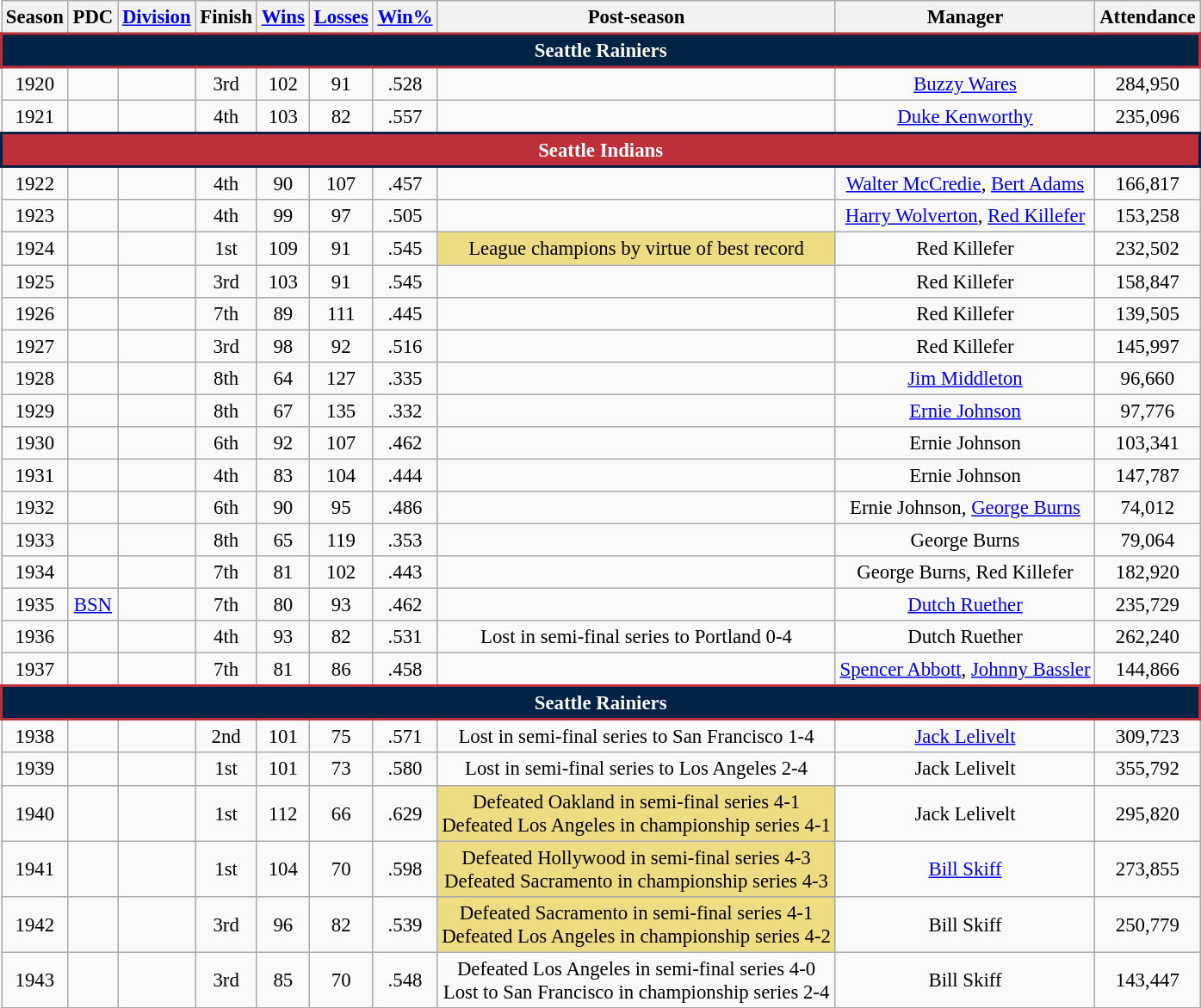<table class="wikitable" style="text-align:center; font-size:95%">
<tr>
<th scope="col">Season</th>
<th scope="col">PDC</th>
<th scope="col"><a href='#'>Division</a></th>
<th scope="col">Finish</th>
<th scope="col"><a href='#'>Wins</a></th>
<th scope="col"><a href='#'>Losses</a></th>
<th scope="col"><a href='#'>Win%</a></th>
<th scope="col">Post-season</th>
<th scope="col">Manager</th>
<th scope="col">Attendance</th>
</tr>
<tr>
<td align="center" colspan="11" style="background: #002244; color: white; border:2px solid #BD3039"><strong>Seattle Rainiers</strong></td>
</tr>
<tr>
<td>1920</td>
<td></td>
<td></td>
<td>3rd</td>
<td>102</td>
<td>91</td>
<td>.528</td>
<td></td>
<td><a href='#'>Buzzy Wares</a></td>
<td>284,950</td>
</tr>
<tr>
<td>1921</td>
<td></td>
<td></td>
<td>4th</td>
<td>103</td>
<td>82</td>
<td>.557</td>
<td></td>
<td><a href='#'>Duke Kenworthy</a></td>
<td>235,096</td>
</tr>
<tr>
<td align="center" colspan="11" style="background: #BD3039; color: white; border:2px solid #002244"><strong>Seattle Indians</strong></td>
</tr>
<tr>
<td>1922</td>
<td></td>
<td></td>
<td>4th</td>
<td>90</td>
<td>107</td>
<td>.457</td>
<td></td>
<td><a href='#'>Walter McCredie</a>, <a href='#'>Bert Adams</a></td>
<td>166,817</td>
</tr>
<tr>
<td>1923</td>
<td></td>
<td></td>
<td>4th</td>
<td>99</td>
<td>97</td>
<td>.505</td>
<td></td>
<td><a href='#'>Harry Wolverton</a>, <a href='#'>Red Killefer</a></td>
<td>153,258</td>
</tr>
<tr>
<td>1924</td>
<td></td>
<td></td>
<td>1st</td>
<td>109</td>
<td>91</td>
<td>.545</td>
<td bgcolor="#EEDC82">League champions by virtue of best record</td>
<td>Red Killefer</td>
<td>232,502</td>
</tr>
<tr>
<td>1925</td>
<td></td>
<td></td>
<td>3rd</td>
<td>103</td>
<td>91</td>
<td>.545</td>
<td></td>
<td>Red Killefer</td>
<td>158,847</td>
</tr>
<tr>
<td>1926</td>
<td></td>
<td></td>
<td>7th</td>
<td>89</td>
<td>111</td>
<td>.445</td>
<td></td>
<td>Red Killefer</td>
<td>139,505</td>
</tr>
<tr>
<td>1927</td>
<td></td>
<td></td>
<td>3rd</td>
<td>98</td>
<td>92</td>
<td>.516</td>
<td></td>
<td>Red Killefer</td>
<td>145,997</td>
</tr>
<tr>
<td>1928</td>
<td></td>
<td></td>
<td>8th</td>
<td>64</td>
<td>127</td>
<td>.335</td>
<td></td>
<td><a href='#'>Jim Middleton</a></td>
<td>96,660</td>
</tr>
<tr>
<td>1929</td>
<td></td>
<td></td>
<td>8th</td>
<td>67</td>
<td>135</td>
<td>.332</td>
<td></td>
<td><a href='#'>Ernie Johnson</a></td>
<td>97,776</td>
</tr>
<tr>
<td>1930</td>
<td></td>
<td></td>
<td>6th</td>
<td>92</td>
<td>107</td>
<td>.462</td>
<td></td>
<td>Ernie Johnson</td>
<td>103,341</td>
</tr>
<tr>
<td>1931</td>
<td></td>
<td></td>
<td>4th</td>
<td>83</td>
<td>104</td>
<td>.444</td>
<td></td>
<td>Ernie Johnson</td>
<td>147,787</td>
</tr>
<tr>
<td>1932</td>
<td></td>
<td></td>
<td>6th</td>
<td>90</td>
<td>95</td>
<td>.486</td>
<td></td>
<td>Ernie Johnson, <a href='#'>George Burns</a></td>
<td>74,012</td>
</tr>
<tr>
<td>1933</td>
<td></td>
<td></td>
<td>8th</td>
<td>65</td>
<td>119</td>
<td>.353</td>
<td></td>
<td>George Burns</td>
<td>79,064</td>
</tr>
<tr>
<td>1934</td>
<td></td>
<td></td>
<td>7th</td>
<td>81</td>
<td>102</td>
<td>.443</td>
<td></td>
<td>George Burns, Red Killefer</td>
<td>182,920</td>
</tr>
<tr>
<td>1935</td>
<td><a href='#'>BSN</a></td>
<td></td>
<td>7th</td>
<td>80</td>
<td>93</td>
<td>.462</td>
<td></td>
<td><a href='#'>Dutch Ruether</a></td>
<td>235,729</td>
</tr>
<tr>
<td>1936</td>
<td></td>
<td></td>
<td>4th</td>
<td>93</td>
<td>82</td>
<td>.531</td>
<td>Lost in semi-final series to Portland 0-4</td>
<td>Dutch Ruether</td>
<td>262,240</td>
</tr>
<tr>
<td>1937</td>
<td></td>
<td></td>
<td>7th</td>
<td>81</td>
<td>86</td>
<td>.458</td>
<td></td>
<td><a href='#'>Spencer Abbott</a>, <a href='#'>Johnny Bassler</a></td>
<td>144,866</td>
</tr>
<tr>
<td align="center" colspan="11" style="background: #002244; color: white; border:2px solid #BD3039"><strong>Seattle Rainiers</strong></td>
</tr>
<tr>
<td>1938</td>
<td></td>
<td></td>
<td>2nd</td>
<td>101</td>
<td>75</td>
<td>.571</td>
<td>Lost in semi-final series to San Francisco 1-4</td>
<td><a href='#'>Jack Lelivelt</a></td>
<td>309,723</td>
</tr>
<tr>
<td>1939</td>
<td></td>
<td></td>
<td>1st</td>
<td>101</td>
<td>73</td>
<td>.580</td>
<td>Lost in semi-final series to Los Angeles 2-4</td>
<td>Jack Lelivelt</td>
<td>355,792</td>
</tr>
<tr>
<td>1940</td>
<td></td>
<td></td>
<td>1st</td>
<td>112</td>
<td>66</td>
<td>.629</td>
<td bgcolor="#EEDC82">Defeated Oakland in semi-final series 4-1 <br> Defeated Los Angeles in championship series 4-1</td>
<td>Jack Lelivelt</td>
<td>295,820</td>
</tr>
<tr>
<td>1941</td>
<td></td>
<td></td>
<td>1st</td>
<td>104</td>
<td>70</td>
<td>.598</td>
<td bgcolor="#EEDC82">Defeated Hollywood in semi-final series 4-3 <br> Defeated Sacramento in championship series 4-3</td>
<td><a href='#'>Bill Skiff</a></td>
<td>273,855</td>
</tr>
<tr>
<td>1942</td>
<td></td>
<td></td>
<td>3rd</td>
<td>96</td>
<td>82</td>
<td>.539</td>
<td bgcolor="#EEDC82">Defeated Sacramento in semi-final series 4-1 <br> Defeated Los Angeles in championship series 4-2</td>
<td>Bill Skiff</td>
<td>250,779</td>
</tr>
<tr>
<td>1943</td>
<td></td>
<td></td>
<td>3rd</td>
<td>85</td>
<td>70</td>
<td>.548</td>
<td>Defeated Los Angeles in semi-final series 4-0 <br> Lost to San Francisco in championship series 2-4</td>
<td>Bill Skiff</td>
<td>143,447</td>
</tr>
<tr>
</tr>
</table>
